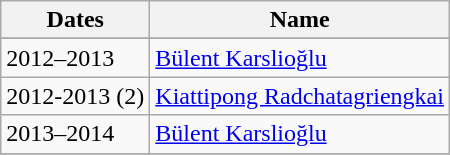<table class="wikitable">
<tr>
<th>Dates</th>
<th>Name</th>
</tr>
<tr>
</tr>
<tr>
<td>2012–2013</td>
<td> <a href='#'>Bülent Karslioğlu</a></td>
</tr>
<tr>
<td>2012-2013 (2)</td>
<td> <a href='#'>Kiattipong Radchatagriengkai</a></td>
</tr>
<tr>
<td>2013–2014</td>
<td> <a href='#'>Bülent Karslioğlu</a></td>
</tr>
<tr>
</tr>
</table>
